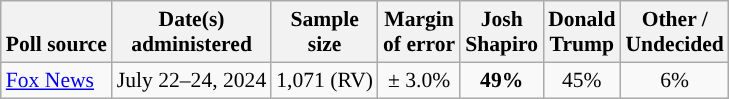<table class="wikitable sortable mw-datatable" style="font-size:90%;text-align:center;line-height:17px">
<tr valign=bottom>
<th>Poll source</th>
<th>Date(s)<br>administered</th>
<th>Sample<br>size</th>
<th>Margin<br>of error</th>
<th class="unsortable">Josh<br>Shapiro<br></th>
<th class="unsortable">Donald<br>Trump<br></th>
<th class="unsortable">Other /<br>Undecided</th>
</tr>
<tr>
<td style="text-align:left;"><a href='#'>Fox News</a></td>
<td data-sort-value="2024-07-26">July 22–24, 2024</td>
<td>1,071 (RV)</td>
<td>± 3.0%</td>
<td style="color:black;background-color:"><strong>49%</strong></td>
<td>45%</td>
<td>6%</td>
</tr>
</table>
